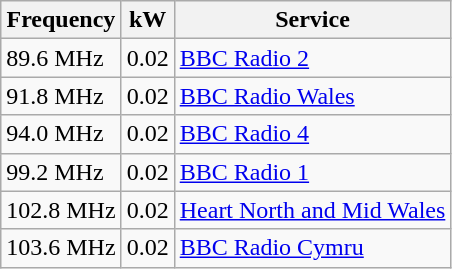<table class="wikitable sortable">
<tr>
<th>Frequency</th>
<th>kW</th>
<th>Service</th>
</tr>
<tr>
<td>89.6 MHz</td>
<td>0.02</td>
<td><a href='#'>BBC Radio 2</a></td>
</tr>
<tr>
<td>91.8 MHz</td>
<td>0.02</td>
<td><a href='#'>BBC Radio Wales</a></td>
</tr>
<tr>
<td>94.0 MHz</td>
<td>0.02</td>
<td><a href='#'>BBC Radio 4</a></td>
</tr>
<tr>
<td>99.2 MHz</td>
<td>0.02</td>
<td><a href='#'>BBC Radio 1</a></td>
</tr>
<tr>
<td>102.8 MHz</td>
<td>0.02</td>
<td><a href='#'>Heart North and Mid Wales</a></td>
</tr>
<tr>
<td>103.6 MHz</td>
<td>0.02</td>
<td><a href='#'>BBC Radio Cymru</a></td>
</tr>
</table>
